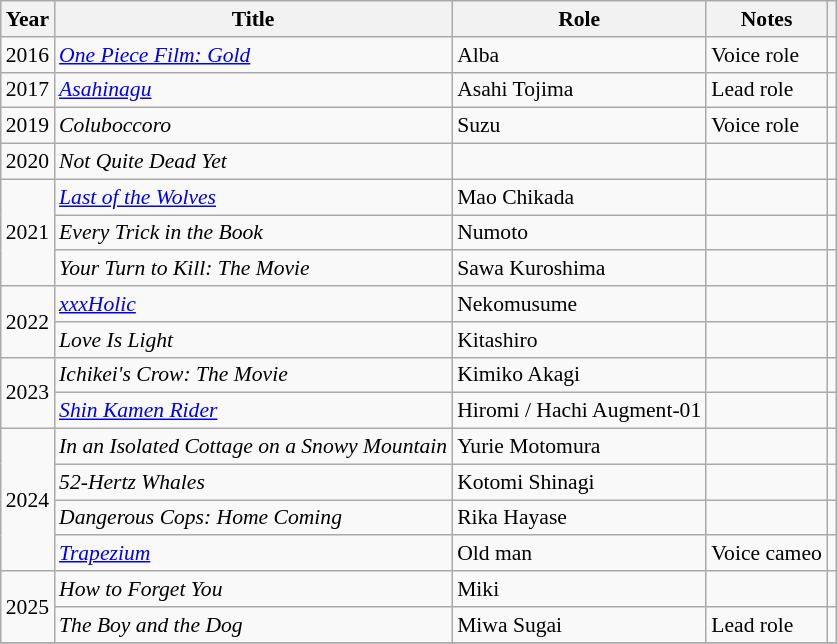<table class="wikitable" style="font-size: 90%;">
<tr>
<th>Year</th>
<th>Title</th>
<th>Role</th>
<th>Notes</th>
<th></th>
</tr>
<tr>
<td>2016</td>
<td><em><a href='#'>One Piece Film: Gold</a></em></td>
<td>Alba</td>
<td>Voice role</td>
<td></td>
</tr>
<tr>
<td>2017</td>
<td><em><a href='#'>Asahinagu</a></em></td>
<td>Asahi Tojima</td>
<td>Lead role</td>
<td></td>
</tr>
<tr>
<td>2019</td>
<td><em>Coluboccoro</em></td>
<td>Suzu</td>
<td>Voice role</td>
<td></td>
</tr>
<tr>
<td>2020</td>
<td><em>Not Quite Dead Yet</em></td>
<td></td>
<td></td>
<td></td>
</tr>
<tr>
<td rowspan=3>2021</td>
<td><em><a href='#'>Last of the Wolves</a></em></td>
<td>Mao Chikada</td>
<td></td>
<td></td>
</tr>
<tr>
<td><em>Every Trick in the Book</em></td>
<td>Numoto</td>
<td></td>
<td></td>
</tr>
<tr>
<td><em>Your Turn to Kill: The Movie</em></td>
<td>Sawa Kuroshima</td>
<td></td>
<td></td>
</tr>
<tr>
<td rowspan=2>2022</td>
<td><em><a href='#'>xxxHolic</a></em></td>
<td>Nekomusume</td>
<td></td>
<td></td>
</tr>
<tr>
<td><em>Love Is Light</em></td>
<td>Kitashiro</td>
<td></td>
<td></td>
</tr>
<tr>
<td rowspan=2>2023</td>
<td><em>Ichikei's Crow: The Movie</em></td>
<td>Kimiko Akagi</td>
<td></td>
<td></td>
</tr>
<tr>
<td><em><a href='#'>Shin Kamen Rider</a></em></td>
<td>Hiromi / Hachi Augment-01</td>
<td></td>
<td></td>
</tr>
<tr>
<td rowspan=4>2024</td>
<td><em>In an Isolated Cottage on a Snowy Mountain</em></td>
<td>Yurie Motomura</td>
<td></td>
<td></td>
</tr>
<tr>
<td><em>52-Hertz Whales</em></td>
<td>Kotomi Shinagi</td>
<td></td>
<td></td>
</tr>
<tr>
<td><em>Dangerous Cops: Home Coming</em></td>
<td>Rika Hayase</td>
<td></td>
<td></td>
</tr>
<tr>
<td><em><a href='#'>Trapezium</a></em></td>
<td>Old man</td>
<td>Voice cameo</td>
<td></td>
</tr>
<tr>
<td rowspan=2>2025</td>
<td><em>How to Forget You</em></td>
<td>Miki</td>
<td></td>
<td></td>
</tr>
<tr>
<td><em>The Boy and the Dog</em></td>
<td>Miwa Sugai</td>
<td>Lead role</td>
<td></td>
</tr>
<tr>
</tr>
</table>
